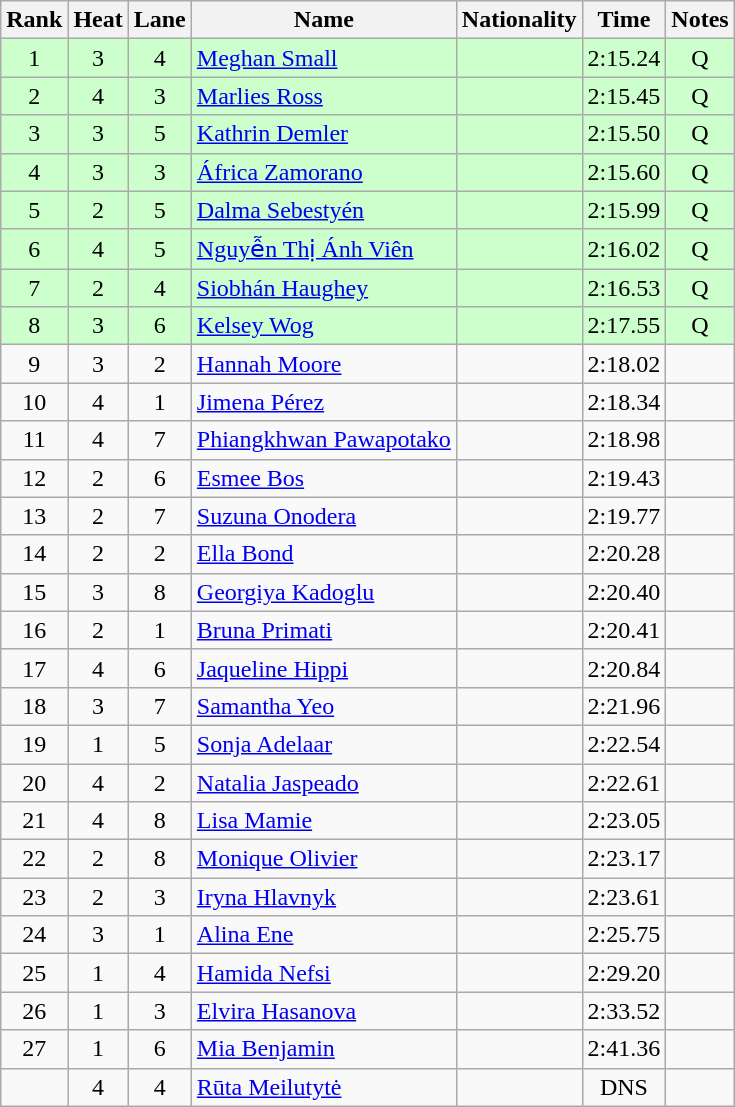<table class="wikitable sortable" style="text-align:center">
<tr>
<th>Rank</th>
<th>Heat</th>
<th>Lane</th>
<th>Name</th>
<th>Nationality</th>
<th>Time</th>
<th>Notes</th>
</tr>
<tr bgcolor=ccffcc>
<td>1</td>
<td>3</td>
<td>4</td>
<td align=left><a href='#'>Meghan Small</a></td>
<td align=left></td>
<td>2:15.24</td>
<td>Q</td>
</tr>
<tr bgcolor=ccffcc>
<td>2</td>
<td>4</td>
<td>3</td>
<td align=left><a href='#'>Marlies Ross</a></td>
<td align=left></td>
<td>2:15.45</td>
<td>Q</td>
</tr>
<tr bgcolor=ccffcc>
<td>3</td>
<td>3</td>
<td>5</td>
<td align=left><a href='#'>Kathrin Demler</a></td>
<td align=left></td>
<td>2:15.50</td>
<td>Q</td>
</tr>
<tr bgcolor=ccffcc>
<td>4</td>
<td>3</td>
<td>3</td>
<td align=left><a href='#'>África Zamorano</a></td>
<td align=left></td>
<td>2:15.60</td>
<td>Q</td>
</tr>
<tr bgcolor=ccffcc>
<td>5</td>
<td>2</td>
<td>5</td>
<td align=left><a href='#'>Dalma Sebestyén</a></td>
<td align=left></td>
<td>2:15.99</td>
<td>Q</td>
</tr>
<tr bgcolor=ccffcc>
<td>6</td>
<td>4</td>
<td>5</td>
<td align=left><a href='#'>Nguyễn Thị Ánh Viên</a></td>
<td align=left></td>
<td>2:16.02</td>
<td>Q</td>
</tr>
<tr bgcolor=ccffcc>
<td>7</td>
<td>2</td>
<td>4</td>
<td align=left><a href='#'>Siobhán Haughey</a></td>
<td align=left></td>
<td>2:16.53</td>
<td>Q</td>
</tr>
<tr bgcolor=ccffcc>
<td>8</td>
<td>3</td>
<td>6</td>
<td align=left><a href='#'>Kelsey Wog</a></td>
<td align=left></td>
<td>2:17.55</td>
<td>Q</td>
</tr>
<tr>
<td>9</td>
<td>3</td>
<td>2</td>
<td align=left><a href='#'>Hannah Moore</a></td>
<td align=left></td>
<td>2:18.02</td>
<td></td>
</tr>
<tr>
<td>10</td>
<td>4</td>
<td>1</td>
<td align=left><a href='#'>Jimena Pérez</a></td>
<td align=left></td>
<td>2:18.34</td>
<td></td>
</tr>
<tr>
<td>11</td>
<td>4</td>
<td>7</td>
<td align=left><a href='#'>Phiangkhwan Pawapotako</a></td>
<td align=left></td>
<td>2:18.98</td>
<td></td>
</tr>
<tr>
<td>12</td>
<td>2</td>
<td>6</td>
<td align=left><a href='#'>Esmee Bos</a></td>
<td align=left></td>
<td>2:19.43</td>
<td></td>
</tr>
<tr>
<td>13</td>
<td>2</td>
<td>7</td>
<td align=left><a href='#'>Suzuna Onodera</a></td>
<td align=left></td>
<td>2:19.77</td>
<td></td>
</tr>
<tr>
<td>14</td>
<td>2</td>
<td>2</td>
<td align=left><a href='#'>Ella Bond</a></td>
<td align=left></td>
<td>2:20.28</td>
<td></td>
</tr>
<tr>
<td>15</td>
<td>3</td>
<td>8</td>
<td align=left><a href='#'>Georgiya Kadoglu</a></td>
<td align=left></td>
<td>2:20.40</td>
<td></td>
</tr>
<tr>
<td>16</td>
<td>2</td>
<td>1</td>
<td align=left><a href='#'>Bruna Primati</a></td>
<td align=left></td>
<td>2:20.41</td>
<td></td>
</tr>
<tr>
<td>17</td>
<td>4</td>
<td>6</td>
<td align=left><a href='#'>Jaqueline Hippi</a></td>
<td align=left></td>
<td>2:20.84</td>
<td></td>
</tr>
<tr>
<td>18</td>
<td>3</td>
<td>7</td>
<td align=left><a href='#'>Samantha Yeo</a></td>
<td align=left></td>
<td>2:21.96</td>
<td></td>
</tr>
<tr>
<td>19</td>
<td>1</td>
<td>5</td>
<td align=left><a href='#'>Sonja Adelaar</a></td>
<td align=left></td>
<td>2:22.54</td>
<td></td>
</tr>
<tr>
<td>20</td>
<td>4</td>
<td>2</td>
<td align=left><a href='#'>Natalia Jaspeado</a></td>
<td align=left></td>
<td>2:22.61</td>
<td></td>
</tr>
<tr>
<td>21</td>
<td>4</td>
<td>8</td>
<td align=left><a href='#'>Lisa Mamie</a></td>
<td align=left></td>
<td>2:23.05</td>
<td></td>
</tr>
<tr>
<td>22</td>
<td>2</td>
<td>8</td>
<td align=left><a href='#'>Monique Olivier</a></td>
<td align=left></td>
<td>2:23.17</td>
<td></td>
</tr>
<tr>
<td>23</td>
<td>2</td>
<td>3</td>
<td align=left><a href='#'>Iryna Hlavnyk</a></td>
<td align=left></td>
<td>2:23.61</td>
<td></td>
</tr>
<tr>
<td>24</td>
<td>3</td>
<td>1</td>
<td align=left><a href='#'>Alina Ene</a></td>
<td align=left></td>
<td>2:25.75</td>
<td></td>
</tr>
<tr>
<td>25</td>
<td>1</td>
<td>4</td>
<td align=left><a href='#'>Hamida Nefsi</a></td>
<td align=left></td>
<td>2:29.20</td>
<td></td>
</tr>
<tr>
<td>26</td>
<td>1</td>
<td>3</td>
<td align=left><a href='#'>Elvira Hasanova</a></td>
<td align=left></td>
<td>2:33.52</td>
<td></td>
</tr>
<tr>
<td>27</td>
<td>1</td>
<td>6</td>
<td align=left><a href='#'>Mia Benjamin</a></td>
<td align=left></td>
<td>2:41.36</td>
<td></td>
</tr>
<tr>
<td></td>
<td>4</td>
<td>4</td>
<td align=left><a href='#'>Rūta Meilutytė</a></td>
<td align=left></td>
<td>DNS</td>
<td></td>
</tr>
</table>
